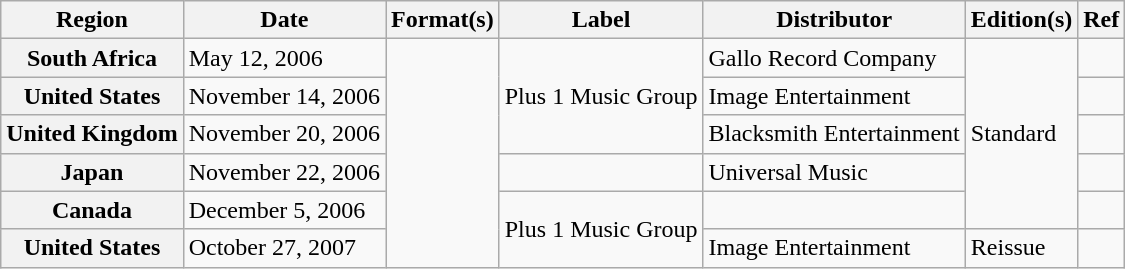<table class="wikitable plainrowheaders">
<tr>
<th scope="col">Region</th>
<th scope="col">Date</th>
<th scope="col">Format(s)</th>
<th scope="col">Label</th>
<th scope="col">Distributor</th>
<th scope="col">Edition(s)</th>
<th scope="col">Ref</th>
</tr>
<tr>
<th scope="row">South Africa</th>
<td>May 12, 2006</td>
<td rowspan="6"></td>
<td rowspan="3">Plus 1 Music Group</td>
<td>Gallo Record Company</td>
<td rowspan="5">Standard</td>
<td></td>
</tr>
<tr>
<th scope="row">United States</th>
<td>November 14, 2006</td>
<td>Image Entertainment</td>
<td></td>
</tr>
<tr>
<th scope="row">United Kingdom</th>
<td>November 20, 2006</td>
<td>Blacksmith Entertainment</td>
<td></td>
</tr>
<tr>
<th scope="row">Japan</th>
<td>November 22, 2006</td>
<td></td>
<td>Universal Music</td>
<td></td>
</tr>
<tr>
<th scope="row">Canada</th>
<td>December 5, 2006</td>
<td rowspan="2">Plus 1 Music Group</td>
<td></td>
<td></td>
</tr>
<tr>
<th scope="row">United States</th>
<td>October 27, 2007</td>
<td>Image Entertainment</td>
<td>Reissue</td>
<td></td>
</tr>
</table>
